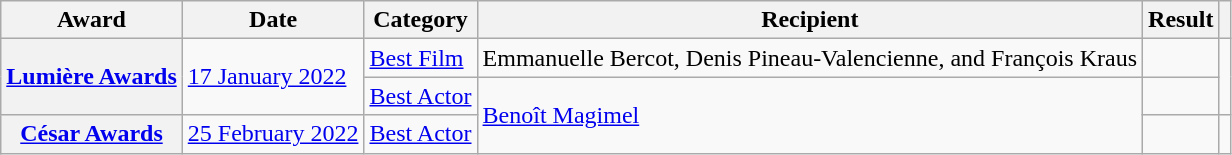<table class="wikitable sortable plainrowheaders">
<tr>
<th>Award</th>
<th>Date</th>
<th>Category</th>
<th>Recipient</th>
<th>Result</th>
<th></th>
</tr>
<tr>
<th scope="row" rowspan="2"><a href='#'>Lumière Awards</a></th>
<td rowspan="2"><a href='#'>17 January 2022</a></td>
<td><a href='#'>Best Film</a></td>
<td>Emmanuelle Bercot, Denis Pineau-Valencienne, and François Kraus</td>
<td></td>
<td rowspan="2" align="center"></td>
</tr>
<tr>
<td><a href='#'>Best Actor</a></td>
<td rowspan="2"><a href='#'>Benoît Magimel</a></td>
<td></td>
</tr>
<tr>
<th scope="row"><a href='#'>César Awards</a></th>
<td><a href='#'>25 February 2022</a></td>
<td><a href='#'>Best Actor</a></td>
<td></td>
<td align="center"></td>
</tr>
</table>
